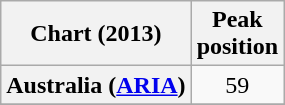<table class="wikitable sortable plainrowheaders">
<tr>
<th scope="col">Chart (2013)</th>
<th scope="col">Peak<br>position</th>
</tr>
<tr>
<th scope="row">Australia (<a href='#'>ARIA</a>)</th>
<td style="text-align:center;">59</td>
</tr>
<tr>
</tr>
</table>
